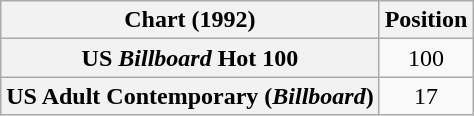<table class="wikitable plainrowheaders" style="text-align:center">
<tr>
<th scope="col">Chart (1992)</th>
<th scope="col">Position</th>
</tr>
<tr>
<th scope="row">US <em>Billboard</em> Hot 100</th>
<td>100</td>
</tr>
<tr>
<th scope="row">US Adult Contemporary (<em>Billboard</em>)</th>
<td>17</td>
</tr>
</table>
